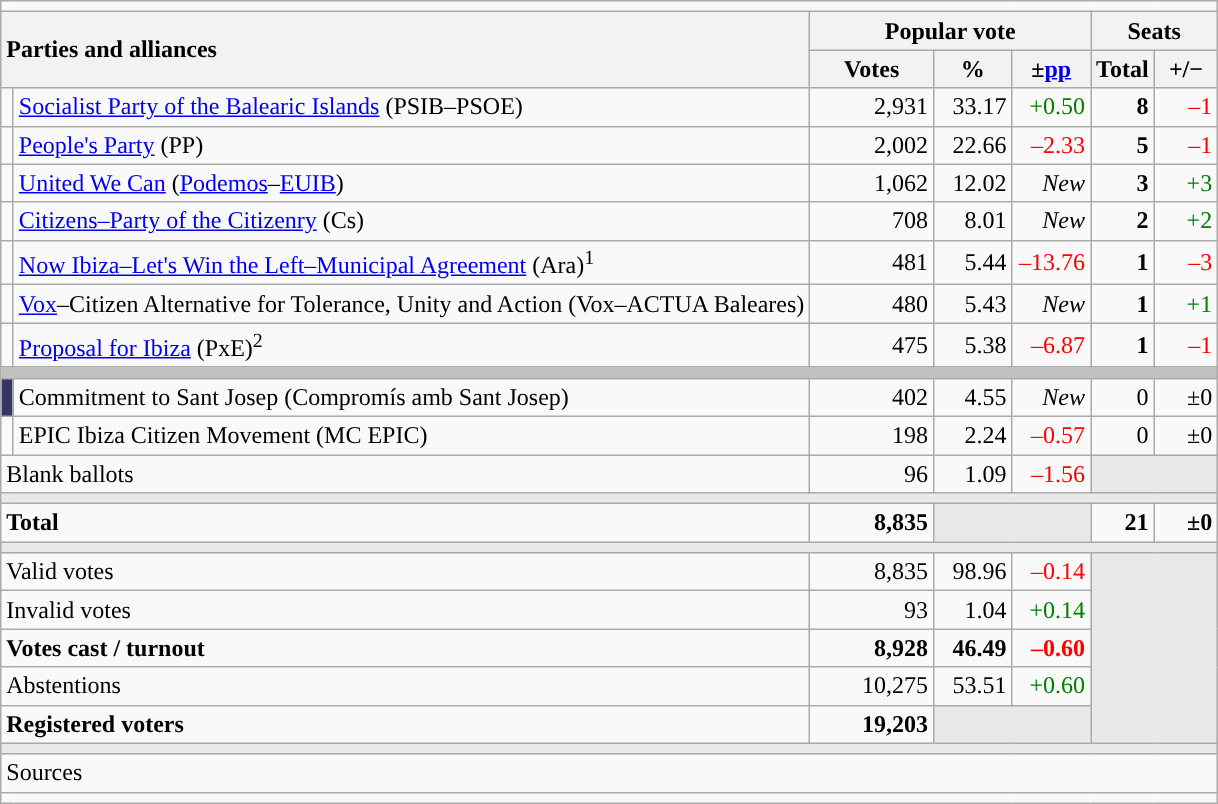<table class="wikitable" style="text-align:right;">
<tr>
<td colspan="7"></td>
</tr>
<tr>
<th style="text-align:left;" rowspan="2" colspan="2" width="525">Parties and alliances</th>
<th colspan="3">Popular vote</th>
<th colspan="2">Seats</th>
</tr>
<tr>
<th width="75">Votes</th>
<th width="45">%</th>
<th width="45">±<a href='#'>pp</a></th>
<th width="35">Total</th>
<th width="35">+/−</th>
</tr>
<tr>
<td width="1" style="color:inherit;background:"></td>
<td align="left"><a href='#'>Socialist Party of the Balearic Islands</a> (PSIB–PSOE)</td>
<td>2,931</td>
<td>33.17</td>
<td style="color:green;">+0.50</td>
<td><strong>8</strong></td>
<td style="color:red;">–1</td>
</tr>
<tr>
<td style="color:inherit;background:"></td>
<td align="left"><a href='#'>People's Party</a> (PP)</td>
<td>2,002</td>
<td>22.66</td>
<td style="color:red;">–2.33</td>
<td><strong>5</strong></td>
<td style="color:red;">–1</td>
</tr>
<tr>
<td style="color:inherit;background:"></td>
<td align="left"><a href='#'>United We Can</a> (<a href='#'>Podemos</a>–<a href='#'>EUIB</a>)</td>
<td>1,062</td>
<td>12.02</td>
<td><em>New</em></td>
<td><strong>3</strong></td>
<td style="color:green;">+3</td>
</tr>
<tr>
<td style="color:inherit;background:"></td>
<td align="left"><a href='#'>Citizens–Party of the Citizenry</a> (Cs)</td>
<td>708</td>
<td>8.01</td>
<td><em>New</em></td>
<td><strong>2</strong></td>
<td style="color:green;">+2</td>
</tr>
<tr>
<td style="color:inherit;background:"></td>
<td align="left"><a href='#'>Now Ibiza–Let's Win the Left–Municipal Agreement</a> (Ara)<sup>1</sup></td>
<td>481</td>
<td>5.44</td>
<td style="color:red;">–13.76</td>
<td><strong>1</strong></td>
<td style="color:red;">–3</td>
</tr>
<tr>
<td style="color:inherit;background:"></td>
<td align="left"><a href='#'>Vox</a>–Citizen Alternative for Tolerance, Unity and Action (Vox–ACTUA Baleares)</td>
<td>480</td>
<td>5.43</td>
<td><em>New</em></td>
<td><strong>1</strong></td>
<td style="color:green;">+1</td>
</tr>
<tr>
<td style="color:inherit;background:"></td>
<td align="left"><a href='#'>Proposal for Ibiza</a> (PxE)<sup>2</sup></td>
<td>475</td>
<td>5.38</td>
<td style="color:red;">–6.87</td>
<td><strong>1</strong></td>
<td style="color:red;">–1</td>
</tr>
<tr>
<td colspan="7" bgcolor="#C0C0C0"></td>
</tr>
<tr>
<td bgcolor="#353563"></td>
<td align="left">Commitment to Sant Josep (Compromís amb Sant Josep)</td>
<td>402</td>
<td>4.55</td>
<td><em>New</em></td>
<td>0</td>
<td>±0</td>
</tr>
<tr>
<td style="color:inherit;background:"></td>
<td align="left">EPIC Ibiza Citizen Movement (MC EPIC)</td>
<td>198</td>
<td>2.24</td>
<td style="color:red;">–0.57</td>
<td>0</td>
<td>±0</td>
</tr>
<tr>
<td align="left" colspan="2">Blank ballots</td>
<td>96</td>
<td>1.09</td>
<td style="color:red;">–1.56</td>
<td bgcolor="#E9E9E9" colspan="2"></td>
</tr>
<tr>
<td colspan="7" bgcolor="#E9E9E9"></td>
</tr>
<tr style="font-weight:bold;">
<td align="left" colspan="2">Total</td>
<td>8,835</td>
<td bgcolor="#E9E9E9" colspan="2"></td>
<td>21</td>
<td>±0</td>
</tr>
<tr>
<td colspan="7" bgcolor="#E9E9E9"></td>
</tr>
<tr>
<td align="left" colspan="2">Valid votes</td>
<td>8,835</td>
<td>98.96</td>
<td style="color:red;">–0.14</td>
<td bgcolor="#E9E9E9" colspan="2" rowspan="5"></td>
</tr>
<tr>
<td align="left" colspan="2">Invalid votes</td>
<td>93</td>
<td>1.04</td>
<td style="color:green;">+0.14</td>
</tr>
<tr style="font-weight:bold;">
<td align="left" colspan="2">Votes cast / turnout</td>
<td>8,928</td>
<td>46.49</td>
<td style="color:red;">–0.60</td>
</tr>
<tr>
<td align="left" colspan="2">Abstentions</td>
<td>10,275</td>
<td>53.51</td>
<td style="color:green;">+0.60</td>
</tr>
<tr style="font-weight:bold;">
<td align="left" colspan="2">Registered voters</td>
<td>19,203</td>
<td bgcolor="#E9E9E9" colspan="2"></td>
</tr>
<tr>
<td colspan="7" bgcolor="#E9E9E9"></td>
</tr>
<tr>
<td align="left" colspan="7">Sources</td>
</tr>
<tr>
<td colspan="7" style="text-align:left; max-width:790px;"></td>
</tr>
</table>
